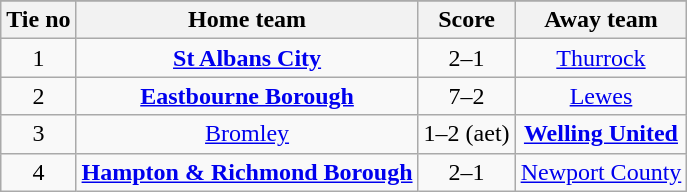<table border=0 cellpadding=0 cellspacing=0>
<tr>
<td valign="top"><br><table class="wikitable" style="text-align: center">
<tr>
</tr>
<tr>
<th>Tie no</th>
<th>Home team</th>
<th>Score</th>
<th>Away team</th>
</tr>
<tr>
<td>1</td>
<td><strong><a href='#'>St Albans City</a></strong></td>
<td>2–1</td>
<td><a href='#'>Thurrock</a></td>
</tr>
<tr>
<td>2</td>
<td><strong><a href='#'>Eastbourne Borough</a></strong></td>
<td>7–2</td>
<td><a href='#'>Lewes</a></td>
</tr>
<tr>
<td>3</td>
<td><a href='#'>Bromley</a></td>
<td>1–2 (aet)</td>
<td><strong><a href='#'>Welling United</a></strong></td>
</tr>
<tr>
<td>4</td>
<td><strong><a href='#'>Hampton & Richmond Borough</a></strong></td>
<td>2–1</td>
<td><a href='#'>Newport County</a></td>
</tr>
</table>
</td>
</tr>
</table>
